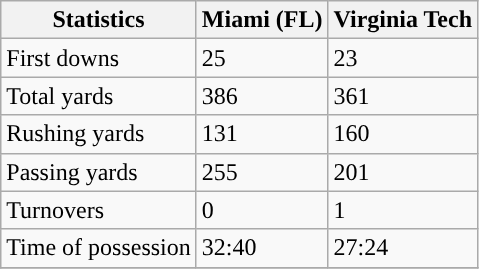<table class="wikitable">
<tr>
<th>Statistics</th>
<th>Miami (FL)</th>
<th>Virginia Tech</th>
</tr>
<tr>
<td>First downs</td>
<td>25</td>
<td>23</td>
</tr>
<tr>
<td>Total yards</td>
<td>386</td>
<td>361</td>
</tr>
<tr>
<td>Rushing yards</td>
<td>131</td>
<td>160</td>
</tr>
<tr>
<td>Passing yards</td>
<td>255</td>
<td>201</td>
</tr>
<tr>
<td>Turnovers</td>
<td>0</td>
<td>1</td>
</tr>
<tr>
<td>Time of possession</td>
<td>32:40</td>
<td>27:24</td>
</tr>
<tr>
</tr>
</table>
